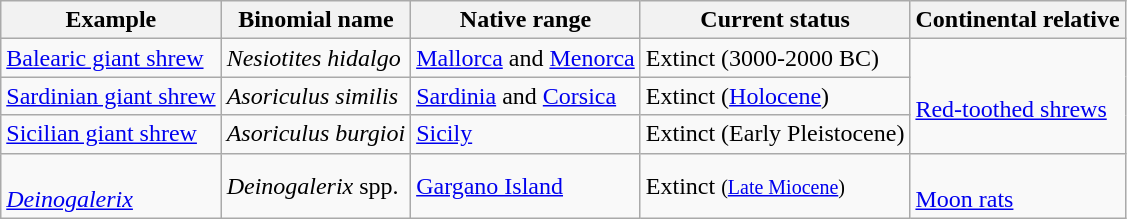<table class=wikitable>
<tr>
<th>Example</th>
<th>Binomial name</th>
<th>Native range</th>
<th>Current status</th>
<th>Continental relative</th>
</tr>
<tr>
<td><a href='#'>Balearic giant shrew</a></td>
<td><em>Nesiotites hidalgo</em></td>
<td><a href='#'>Mallorca</a> and <a href='#'>Menorca</a></td>
<td>Extinct (3000-2000 BC)</td>
<td rowspan="3"><br><a href='#'>Red-toothed shrews</a></td>
</tr>
<tr>
<td><a href='#'>Sardinian giant shrew</a></td>
<td><em>Asoriculus similis</em></td>
<td><a href='#'>Sardinia</a> and <a href='#'>Corsica</a></td>
<td>Extinct (<a href='#'>Holocene</a>)</td>
</tr>
<tr>
<td><a href='#'>Sicilian giant shrew</a></td>
<td><em>Asoriculus burgioi</em></td>
<td><a href='#'>Sicily</a></td>
<td>Extinct (Early Pleistocene)</td>
</tr>
<tr>
<td><br><em><a href='#'>Deinogalerix</a></em></td>
<td><em>Deinogalerix</em> spp.</td>
<td><a href='#'>Gargano Island</a></td>
<td>Extinct <small>(<a href='#'>Late Miocene</a>)</small></td>
<td><br><a href='#'>Moon rats</a></td>
</tr>
</table>
